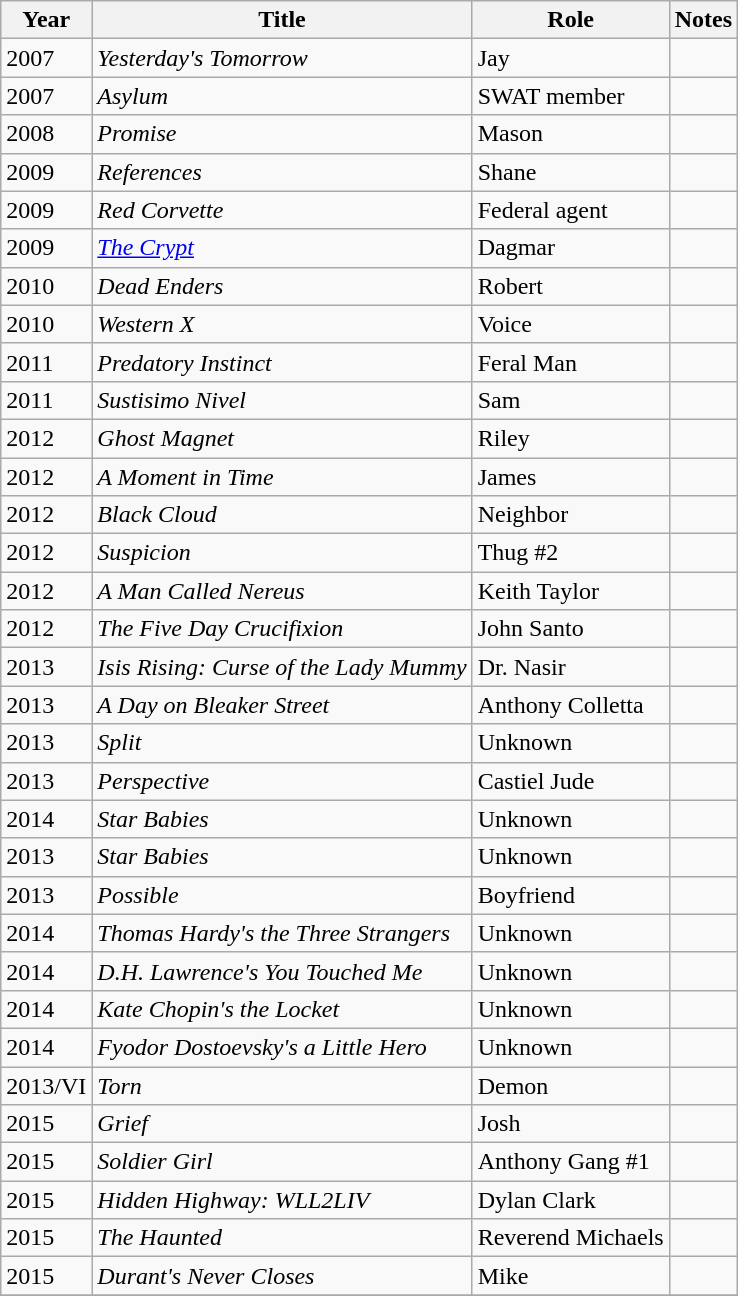<table class="wikitable sortable">
<tr>
<th class="unsortable">Year</th>
<th class="unsortable">Title</th>
<th class="unsortable">Role</th>
<th class="unsortable">Notes</th>
</tr>
<tr>
<td>2007</td>
<td><em>Yesterday's Tomorrow </em></td>
<td>Jay </td>
<td></td>
</tr>
<tr>
<td>2007</td>
<td><em>Asylum</em></td>
<td>SWAT member </td>
<td></td>
</tr>
<tr>
<td>2008</td>
<td><em>Promise </em></td>
<td>Mason</td>
<td></td>
</tr>
<tr>
<td>2009</td>
<td><em>References </em></td>
<td>Shane  </td>
<td></td>
</tr>
<tr>
<td>2009</td>
<td><em>Red Corvette  </em></td>
<td>Federal agent </td>
<td></td>
</tr>
<tr>
<td>2009</td>
<td><em><a href='#'>The Crypt</a>  </em></td>
<td>Dagmar  </td>
<td></td>
</tr>
<tr>
<td>2010</td>
<td><em>Dead Enders </em></td>
<td>Robert  </td>
<td></td>
</tr>
<tr>
<td>2010</td>
<td><em>Western X  </em></td>
<td>Voice </td>
<td></td>
</tr>
<tr>
<td>2011</td>
<td><em>Predatory Instinct </em></td>
<td>Feral Man</td>
<td></td>
</tr>
<tr>
<td>2011</td>
<td><em>Sustisimo Nivel</em></td>
<td>Sam  </td>
<td></td>
</tr>
<tr>
<td>2012</td>
<td><em>Ghost Magnet </em></td>
<td>Riley </td>
<td></td>
</tr>
<tr>
<td>2012</td>
<td><em>A Moment in Time </em></td>
<td>James </td>
<td></td>
</tr>
<tr>
<td>2012</td>
<td><em>Black Cloud </em></td>
<td>Neighbor </td>
<td></td>
</tr>
<tr>
<td>2012</td>
<td><em>Suspicion  </em></td>
<td>Thug #2 </td>
<td></td>
</tr>
<tr>
<td>2012</td>
<td><em>A Man Called Nereus </em></td>
<td>Keith Taylor </td>
<td></td>
</tr>
<tr>
<td>2012</td>
<td><em>The Five Day Crucifixion</em></td>
<td>John Santo </td>
<td></td>
</tr>
<tr>
<td>2013</td>
<td><em>Isis Rising: Curse of the Lady Mummy </em></td>
<td>Dr. Nasir</td>
<td></td>
</tr>
<tr>
<td>2013</td>
<td><em>A Day on Bleaker Street</em></td>
<td>Anthony Colletta</td>
<td></td>
</tr>
<tr>
<td>2013</td>
<td><em>Split</em></td>
<td>Unknown</td>
<td></td>
</tr>
<tr>
<td>2013</td>
<td><em>Perspective </em></td>
<td>Castiel Jude</td>
<td></td>
</tr>
<tr>
<td>2014</td>
<td><em>Star Babies</em></td>
<td>Unknown</td>
<td></td>
</tr>
<tr>
<td>2013</td>
<td><em>Star Babies</em></td>
<td>Unknown</td>
<td></td>
</tr>
<tr>
<td>2013</td>
<td><em>Possible</em></td>
<td>Boyfriend </td>
<td></td>
</tr>
<tr>
<td>2014</td>
<td><em>Thomas Hardy's the Three Strangers</em></td>
<td>Unknown</td>
<td></td>
</tr>
<tr>
<td>2014</td>
<td><em>D.H. Lawrence's You Touched Me</em></td>
<td>Unknown</td>
<td></td>
</tr>
<tr>
<td>2014</td>
<td><em>Kate Chopin's the Locket</em></td>
<td>Unknown</td>
<td></td>
</tr>
<tr>
<td>2014</td>
<td><em>Fyodor Dostoevsky's a Little Hero</em></td>
<td>Unknown</td>
<td></td>
</tr>
<tr>
<td>2013/VI</td>
<td><em>Torn</em></td>
<td>Demon </td>
<td></td>
</tr>
<tr>
<td>2015</td>
<td><em>Grief</em></td>
<td>Josh  </td>
<td></td>
</tr>
<tr>
<td>2015</td>
<td><em>Soldier Girl</em></td>
<td>Anthony Gang #1 </td>
<td></td>
</tr>
<tr>
<td>2015</td>
<td><em>Hidden Highway: WLL2LIV</em></td>
<td>Dylan Clark  </td>
<td></td>
</tr>
<tr>
<td>2015</td>
<td><em>The Haunted</em></td>
<td>Reverend Michaels   </td>
<td></td>
</tr>
<tr>
<td>2015</td>
<td><em>Durant's Never Closes </em></td>
<td>Mike  </td>
<td></td>
</tr>
<tr>
</tr>
</table>
